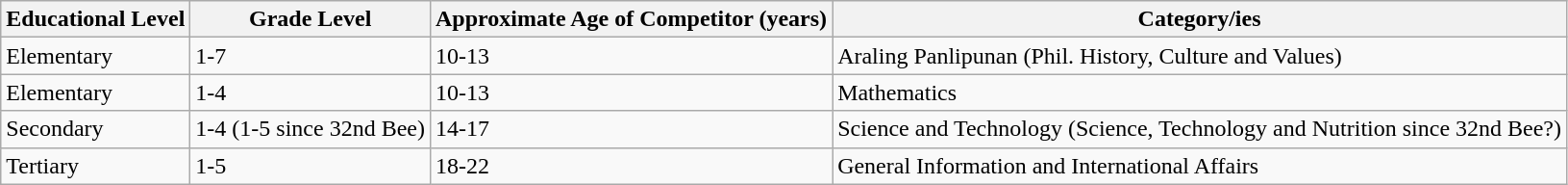<table class="wikitable">
<tr>
<th>Educational Level</th>
<th>Grade Level</th>
<th>Approximate Age of Competitor (years)</th>
<th>Category/ies</th>
</tr>
<tr>
<td>Elementary</td>
<td>1-7</td>
<td>10-13</td>
<td>Araling Panlipunan (Phil. History, Culture and Values)</td>
</tr>
<tr>
<td>Elementary</td>
<td>1-4</td>
<td>10-13</td>
<td>Mathematics</td>
</tr>
<tr>
<td>Secondary</td>
<td>1-4 (1-5 since 32nd Bee)</td>
<td>14-17</td>
<td>Science and Technology (Science, Technology and Nutrition since 32nd Bee?)</td>
</tr>
<tr>
<td>Tertiary</td>
<td>1-5</td>
<td>18-22</td>
<td>General Information and International Affairs</td>
</tr>
</table>
